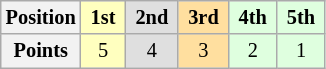<table class="wikitable" style="font-size:85%; text-align:center">
<tr>
<th>Position</th>
<td style="background:#ffffbf;"> <strong>1st</strong> </td>
<td style="background:#dfdfdf;"> <strong>2nd</strong> </td>
<td style="background:#ffdf9f;"> <strong>3rd</strong> </td>
<td style="background:#dfffdf;"> <strong>4th</strong> </td>
<td style="background:#dfffdf;"> <strong>5th</strong> </td>
</tr>
<tr>
<th>Points</th>
<td style="background:#ffffbf;">5</td>
<td style="background:#dfdfdf;">4</td>
<td style="background:#ffdf9f;">3</td>
<td style="background:#dfffdf;">2</td>
<td style="background:#dfffdf;">1</td>
</tr>
</table>
